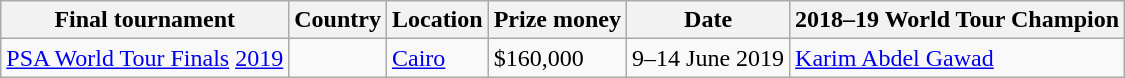<table class=wikitable>
<tr>
<th>Final tournament</th>
<th>Country</th>
<th>Location</th>
<th>Prize money</th>
<th>Date</th>
<th>2018–19 World Tour Champion</th>
</tr>
<tr>
<td><a href='#'>PSA World Tour Finals</a> <a href='#'>2019</a></td>
<td></td>
<td><a href='#'>Cairo</a></td>
<td>$160,000</td>
<td>9–14 June 2019</td>
<td> <a href='#'>Karim Abdel Gawad</a></td>
</tr>
</table>
